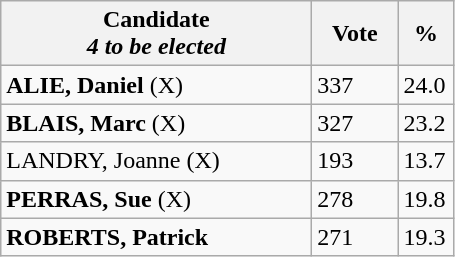<table class="wikitable">
<tr>
<th bgcolor="#DDDDFF" width="200px">Candidate<br><em>4 to be elected</em></th>
<th bgcolor="#DDDDFF" width="50px">Vote</th>
<th bgcolor="#DDDDFF" width="30px">%</th>
</tr>
<tr>
<td><strong>ALIE, Daniel</strong> (X)</td>
<td>337</td>
<td>24.0</td>
</tr>
<tr>
<td><strong>BLAIS, Marc</strong> (X)</td>
<td>327</td>
<td>23.2</td>
</tr>
<tr>
<td>LANDRY, Joanne (X)</td>
<td>193</td>
<td>13.7</td>
</tr>
<tr>
<td><strong>PERRAS, Sue</strong> (X)</td>
<td>278</td>
<td>19.8</td>
</tr>
<tr>
<td><strong>ROBERTS, Patrick</strong></td>
<td>271</td>
<td>19.3</td>
</tr>
</table>
